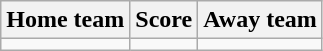<table class="wikitable" style="text-align: center">
<tr>
<th>Home team</th>
<th>Score</th>
<th>Away team</th>
</tr>
<tr>
<td></td>
<td></td>
<td></td>
</tr>
</table>
